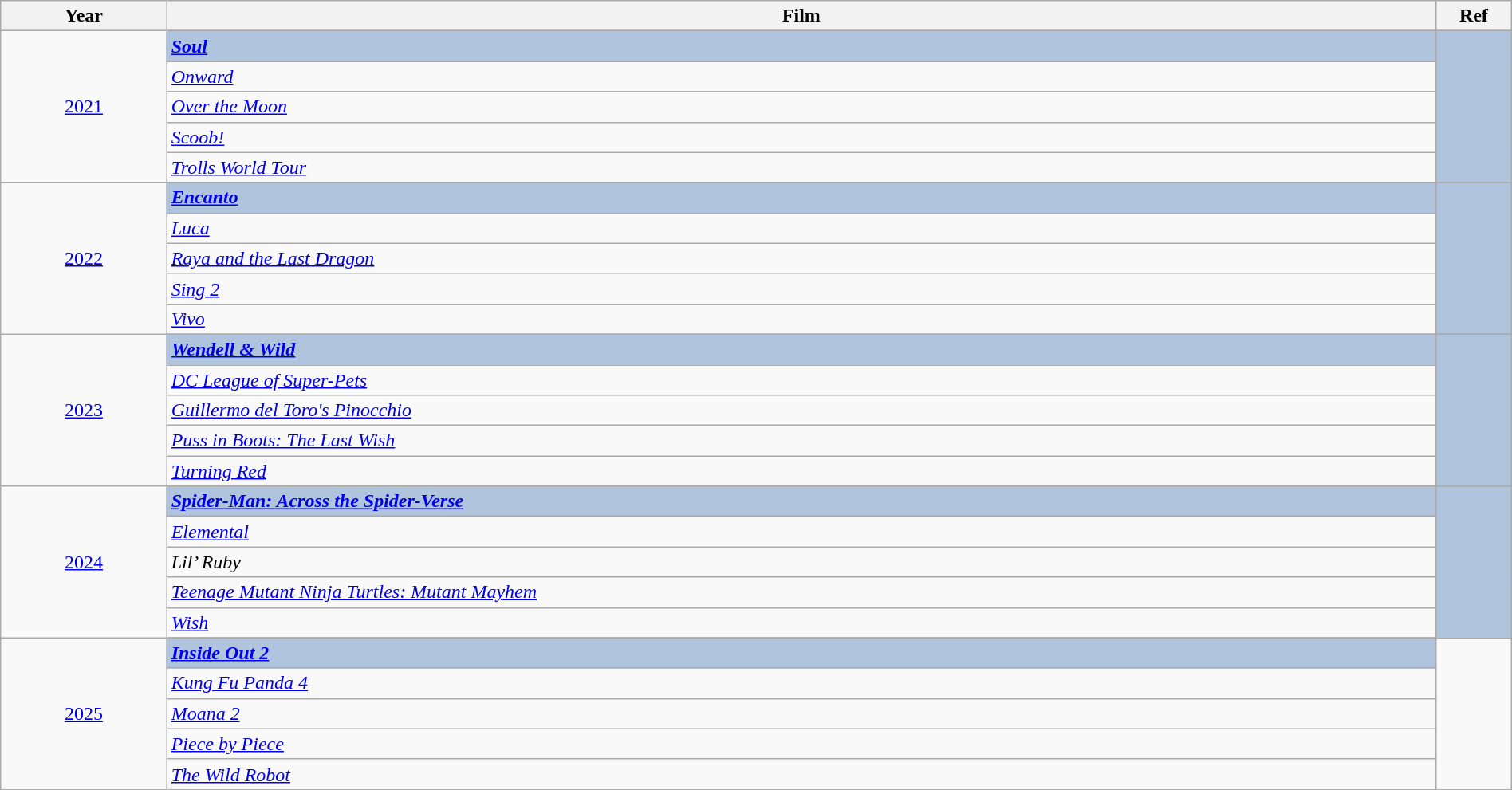<table class="wikitable" style="width:100%;">
<tr>
<th style="width:11%;">Year</th>
<th style="width:84%;">Film</th>
<th>Ref</th>
</tr>
<tr>
<td rowspan="6" align="center"><a href='#'>2021</a></td>
</tr>
<tr style="background:#B0C4DE">
<td><a href='#'><strong><em>Soul</em></strong></a></td>
<td rowspan="5"></td>
</tr>
<tr>
<td><a href='#'><em>Onward</em></a></td>
</tr>
<tr>
<td><em><a href='#'>Over the Moon</a></em></td>
</tr>
<tr>
<td><em><a href='#'>Scoob!</a></em></td>
</tr>
<tr>
<td><em><a href='#'>Trolls World Tour</a></em></td>
</tr>
<tr>
<td rowspan="6" align="center"><a href='#'>2022</a></td>
</tr>
<tr style="background:#B0C4DE">
<td><strong><em><a href='#'>Encanto</a></em></strong></td>
<td rowspan="5"></td>
</tr>
<tr>
<td><em><a href='#'>Luca</a></em></td>
</tr>
<tr>
<td><em><a href='#'>Raya and the Last Dragon</a></em></td>
</tr>
<tr>
<td><em><a href='#'>Sing 2</a></em></td>
</tr>
<tr>
<td><em><a href='#'>Vivo</a></em></td>
</tr>
<tr>
<td rowspan="6" align="center"><a href='#'>2023</a></td>
</tr>
<tr style="background:#B0C4DE">
<td><strong><em><a href='#'>Wendell & Wild</a></em></strong></td>
<td rowspan="5"></td>
</tr>
<tr>
<td><em><a href='#'>DC League of Super-Pets</a></em></td>
</tr>
<tr>
<td><em><a href='#'>Guillermo del Toro's Pinocchio</a></em></td>
</tr>
<tr>
<td><em><a href='#'>Puss in Boots: The Last Wish</a></em></td>
</tr>
<tr>
<td><em><a href='#'>Turning Red</a></em></td>
</tr>
<tr>
<td rowspan="6" align="center"><a href='#'>2024</a></td>
</tr>
<tr style="background:#B0C4DE">
<td><strong><em><a href='#'>Spider-Man: Across the Spider-Verse</a></em></strong></td>
<td rowspan="5"></td>
</tr>
<tr>
<td><a href='#'><em>Elemental</em></a></td>
</tr>
<tr>
<td><em>Lil’ Ruby</em></td>
</tr>
<tr>
<td><em><a href='#'>Teenage Mutant Ninja Turtles: Mutant Mayhem</a></em></td>
</tr>
<tr>
<td><a href='#'><em>Wish</em></a></td>
</tr>
<tr>
<td rowspan="6" align="center"><a href='#'>2025</a></td>
</tr>
<tr style="background:#B0C4DE">
<td><strong><em><a href='#'>Inside Out 2</a></em></strong></td>
</tr>
<tr>
<td><em><a href='#'>Kung Fu Panda 4</a></em></td>
</tr>
<tr>
<td><em><a href='#'>Moana 2</a></em></td>
</tr>
<tr>
<td><em><a href='#'>Piece by Piece</a></em></td>
</tr>
<tr>
<td><em><a href='#'>The Wild Robot</a></em></td>
</tr>
</table>
